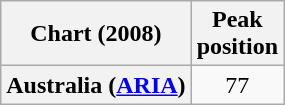<table class="wikitable plainrowheaders">
<tr>
<th scope="col">Chart (2008)</th>
<th scope="col">Peak<br>position</th>
</tr>
<tr>
<th scope="row">Australia (<a href='#'>ARIA</a>)</th>
<td style="text-align:center;">77</td>
</tr>
</table>
